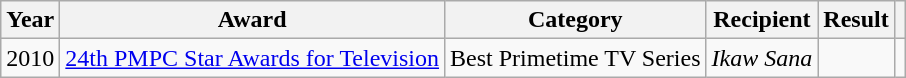<table class="wikitable">
<tr>
<th>Year</th>
<th>Award</th>
<th>Category</th>
<th>Recipient</th>
<th>Result</th>
<th></th>
</tr>
<tr>
<td>2010</td>
<td><a href='#'>24th PMPC Star Awards for Television</a></td>
<td>Best Primetime TV Series</td>
<td><em>Ikaw Sana</em></td>
<td></td>
<td></td>
</tr>
</table>
